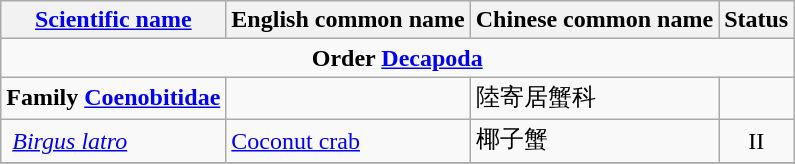<table class="wikitable">
<tr>
<th><a href='#'>Scientific name</a></th>
<th>English common name</th>
<th>Chinese common name</th>
<th>Status</th>
</tr>
<tr>
<td colspan=4 align=center><strong>Order <a href='#'>Decapoda</a></strong></td>
</tr>
<tr>
<td><strong>Family <a href='#'>Coenobitidae</a></strong></td>
<td></td>
<td>陸寄居蟹科</td>
<td></td>
</tr>
<tr>
<td> <em><a href='#'>Birgus latro</a></em></td>
<td><a href='#'>Coconut crab</a></td>
<td>椰子蟹</td>
<td align=center>II</td>
</tr>
<tr>
</tr>
</table>
